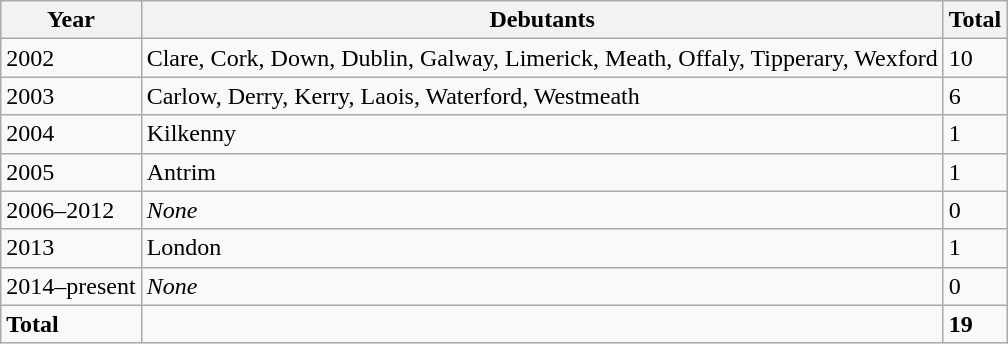<table class="wikitable">
<tr>
<th>Year</th>
<th>Debutants</th>
<th>Total</th>
</tr>
<tr>
<td>2002</td>
<td> Clare,  Cork,  Down,  Dublin,  Galway,  Limerick,  Meath,  Offaly,  Tipperary,  Wexford</td>
<td>10</td>
</tr>
<tr>
<td>2003</td>
<td> Carlow,  Derry,  Kerry,  Laois,  Waterford,  Westmeath</td>
<td>6</td>
</tr>
<tr>
<td>2004</td>
<td> Kilkenny</td>
<td>1</td>
</tr>
<tr>
<td>2005</td>
<td> Antrim</td>
<td>1</td>
</tr>
<tr>
<td>2006–2012</td>
<td><em>None</em></td>
<td>0</td>
</tr>
<tr>
<td>2013</td>
<td> London</td>
<td>1</td>
</tr>
<tr>
<td>2014–present</td>
<td><em>None</em></td>
<td>0</td>
</tr>
<tr>
<td><strong>Total</strong></td>
<td></td>
<td><strong>19</strong></td>
</tr>
</table>
